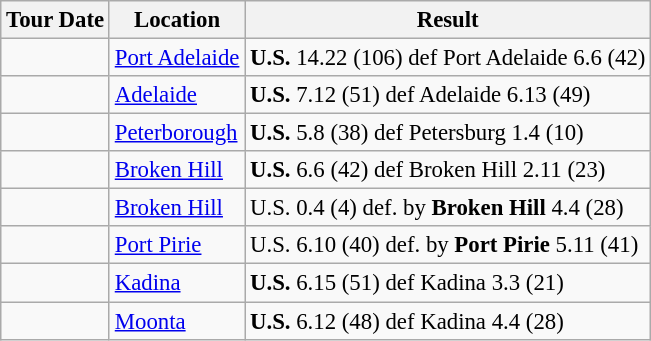<table class="wikitable" style="font-size: 95%;">
<tr>
<th>Tour Date</th>
<th>Location</th>
<th>Result</th>
</tr>
<tr>
<td></td>
<td><a href='#'>Port Adelaide</a></td>
<td><strong>U.S.</strong> 14.22 (106) def Port Adelaide 6.6 (42)</td>
</tr>
<tr>
<td></td>
<td><a href='#'>Adelaide</a></td>
<td><strong>U.S.</strong> 7.12 (51) def Adelaide 6.13 (49)</td>
</tr>
<tr>
<td></td>
<td><a href='#'>Peterborough</a></td>
<td><strong>U.S.</strong> 5.8 (38) def Petersburg 1.4 (10)</td>
</tr>
<tr>
<td></td>
<td><a href='#'>Broken Hill</a></td>
<td><strong>U.S.</strong> 6.6 (42) def Broken Hill 2.11 (23)</td>
</tr>
<tr>
<td></td>
<td><a href='#'>Broken Hill</a></td>
<td>U.S. 0.4 (4) def. by <strong>Broken Hill</strong> 4.4 (28)</td>
</tr>
<tr>
<td></td>
<td><a href='#'>Port Pirie</a></td>
<td>U.S. 6.10 (40) def. by <strong>Port Pirie</strong> 5.11 (41)</td>
</tr>
<tr>
<td></td>
<td><a href='#'>Kadina</a></td>
<td><strong>U.S.</strong> 6.15 (51) def Kadina 3.3 (21)</td>
</tr>
<tr>
<td></td>
<td><a href='#'>Moonta</a></td>
<td><strong>U.S.</strong> 6.12 (48) def Kadina 4.4 (28)</td>
</tr>
</table>
